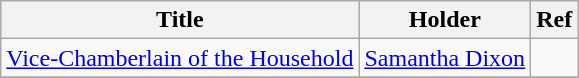<table class="wikitable">
<tr>
<th>Title</th>
<th>Holder</th>
<th>Ref</th>
</tr>
<tr>
<td><a href='#'>Vice-Chamberlain of the Household</a></td>
<td><a href='#'>Samantha Dixon</a></td>
<td></td>
</tr>
<tr>
</tr>
</table>
